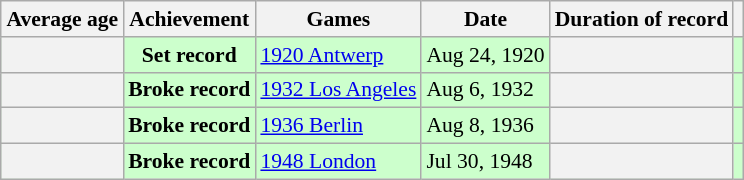<table class="wikitable" style="text-align: left; font-size: 90%; margin-left: 1em;">
<tr>
<th>Average age</th>
<th>Achievement</th>
<th>Games</th>
<th>Date</th>
<th>Duration of record</th>
<th></th>
</tr>
<tr style="background: #cfc;">
<td style="background: #f2f2f2;"><strong></strong></td>
<td style="text-align: center;"><strong>Set record</strong></td>
<td> <a href='#'>1920 Antwerp</a></td>
<td>Aug 24, 1920</td>
<td style="background: #f2f2f2;"></td>
<td></td>
</tr>
<tr style="background: #cfc;">
<td style="background: #f2f2f2;"><strong></strong></td>
<td style="text-align: center;"><strong>Broke record</strong></td>
<td> <a href='#'>1932 Los Angeles</a></td>
<td>Aug 6, 1932</td>
<td style="background: #f2f2f2;"></td>
<td></td>
</tr>
<tr style="background: #cfc;">
<td style="background: #f2f2f2;"><strong></strong></td>
<td style="text-align: center;"><strong>Broke record</strong></td>
<td> <a href='#'>1936 Berlin</a></td>
<td>Aug 8, 1936</td>
<td style="background: #f2f2f2;"></td>
<td></td>
</tr>
<tr style="background: #cfc;">
<td style="background: #f2f2f2;"><strong></strong></td>
<td style="text-align: center;"><strong>Broke record</strong></td>
<td> <a href='#'>1948 London</a></td>
<td>Jul 30, 1948</td>
<td style="background: #f2f2f2;"></td>
<td></td>
</tr>
</table>
